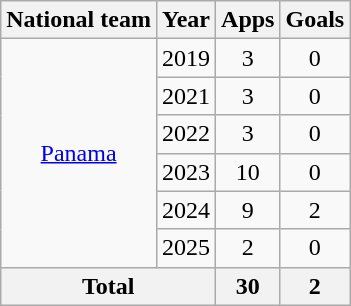<table class="wikitable" style="text-align:center">
<tr>
<th>National team</th>
<th>Year</th>
<th>Apps</th>
<th>Goals</th>
</tr>
<tr>
<td rowspan="6"><a href='#'>Panama</a></td>
<td>2019</td>
<td>3</td>
<td>0</td>
</tr>
<tr>
<td>2021</td>
<td>3</td>
<td>0</td>
</tr>
<tr>
<td>2022</td>
<td>3</td>
<td>0</td>
</tr>
<tr>
<td>2023</td>
<td>10</td>
<td>0</td>
</tr>
<tr>
<td>2024</td>
<td>9</td>
<td>2</td>
</tr>
<tr>
<td>2025</td>
<td>2</td>
<td>0</td>
</tr>
<tr>
<th colspan="2">Total</th>
<th>30</th>
<th>2</th>
</tr>
</table>
